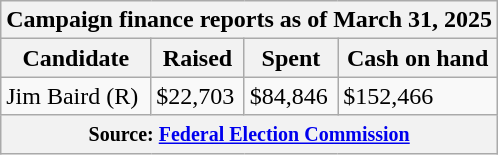<table class="wikitable sortable">
<tr>
<th colspan=4>Campaign finance reports as of March 31, 2025</th>
</tr>
<tr style="text-align:center;">
<th>Candidate</th>
<th>Raised</th>
<th>Spent</th>
<th>Cash on hand</th>
</tr>
<tr>
<td>Jim Baird (R)</td>
<td>$22,703</td>
<td>$84,846</td>
<td>$152,466</td>
</tr>
<tr>
<th colspan="4"><small>Source: <a href='#'>Federal Election Commission</a></small></th>
</tr>
</table>
